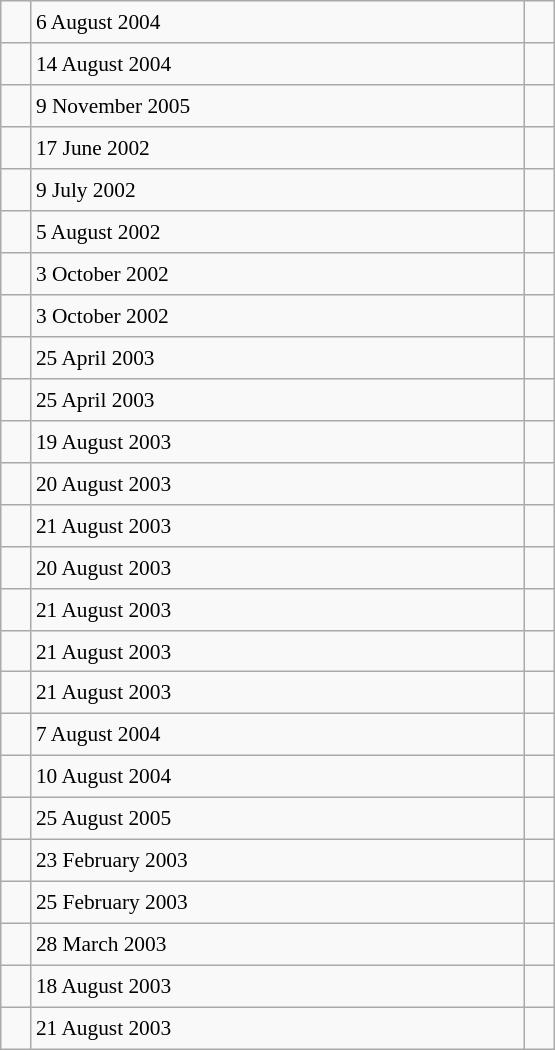<table class="wikitable" style="font-size: 89%; float: left; width: 26em; margin-right: 1em; height: 700px">
<tr>
<td></td>
<td>6 August 2004</td>
<td></td>
</tr>
<tr>
<td></td>
<td>14 August 2004</td>
<td></td>
</tr>
<tr>
<td></td>
<td>9 November 2005</td>
<td></td>
</tr>
<tr>
<td></td>
<td>17 June 2002</td>
<td></td>
</tr>
<tr>
<td></td>
<td>9 July 2002</td>
<td></td>
</tr>
<tr>
<td></td>
<td>5 August 2002</td>
<td></td>
</tr>
<tr>
<td></td>
<td>3 October 2002</td>
<td></td>
</tr>
<tr>
<td></td>
<td>3 October 2002</td>
<td></td>
</tr>
<tr>
<td></td>
<td>25 April 2003</td>
<td></td>
</tr>
<tr>
<td></td>
<td>25 April 2003</td>
<td></td>
</tr>
<tr>
<td></td>
<td>19 August 2003</td>
<td></td>
</tr>
<tr>
<td></td>
<td>20 August 2003</td>
<td></td>
</tr>
<tr>
<td></td>
<td>21 August 2003</td>
<td></td>
</tr>
<tr>
<td></td>
<td>20 August 2003</td>
<td></td>
</tr>
<tr>
<td></td>
<td>21 August 2003</td>
<td></td>
</tr>
<tr>
<td></td>
<td>21 August 2003</td>
<td></td>
</tr>
<tr>
<td></td>
<td>21 August 2003</td>
<td></td>
</tr>
<tr>
<td></td>
<td>7 August 2004</td>
<td></td>
</tr>
<tr>
<td></td>
<td>10 August 2004</td>
<td></td>
</tr>
<tr>
<td></td>
<td>25 August 2005</td>
<td></td>
</tr>
<tr>
<td></td>
<td>23 February 2003</td>
<td></td>
</tr>
<tr>
<td></td>
<td>25 February 2003</td>
<td></td>
</tr>
<tr>
<td></td>
<td>28 March 2003</td>
<td></td>
</tr>
<tr>
<td></td>
<td>18 August 2003</td>
<td></td>
</tr>
<tr>
<td></td>
<td>21 August 2003</td>
<td></td>
</tr>
</table>
